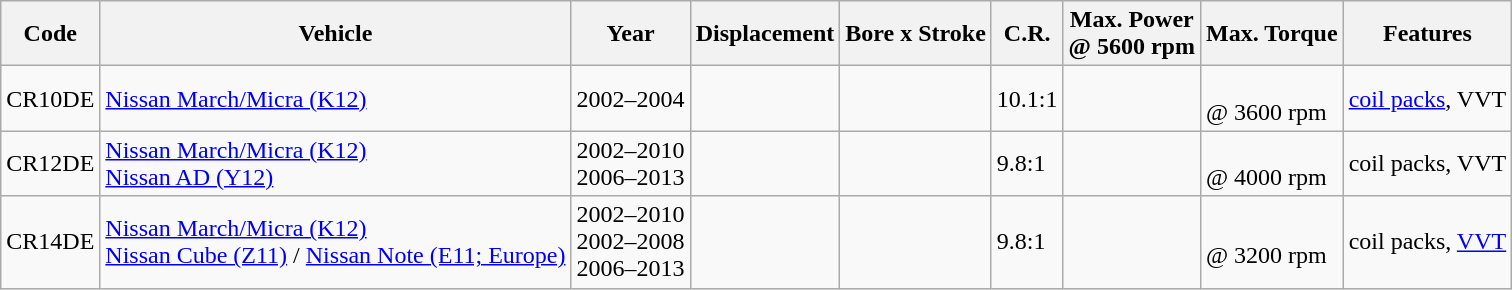<table class="wikitable">
<tr>
<th>Code</th>
<th>Vehicle</th>
<th>Year</th>
<th>Displacement</th>
<th>Bore x Stroke</th>
<th>C.R.</th>
<th>Max. Power<br>@ 5600 rpm</th>
<th>Max. Torque</th>
<th>Features</th>
</tr>
<tr>
<td>CR10DE</td>
<td><a href='#'>Nissan March/Micra (K12)</a></td>
<td>2002–2004</td>
<td></td>
<td></td>
<td>10.1:1</td>
<td></td>
<td><br>@ 3600 rpm</td>
<td><a href='#'>coil packs</a>, VVT</td>
</tr>
<tr>
<td>CR12DE</td>
<td><a href='#'>Nissan March/Micra (K12)</a><br><a href='#'>Nissan AD (Y12)</a><br></td>
<td>2002–2010<br>2006–2013</td>
<td></td>
<td></td>
<td>9.8:1</td>
<td></td>
<td><br>@ 4000 rpm</td>
<td>coil packs, VVT</td>
</tr>
<tr>
<td>CR14DE</td>
<td><a href='#'>Nissan March/Micra (K12)</a><br><a href='#'>Nissan Cube (Z11)</a> / <a href='#'>Nissan Note (E11; Europe)</a></td>
<td>2002–2010<br>2002–2008<br>2006–2013</td>
<td></td>
<td></td>
<td>9.8:1</td>
<td></td>
<td><br>@ 3200 rpm</td>
<td>coil packs, <a href='#'>VVT</a></td>
</tr>
</table>
